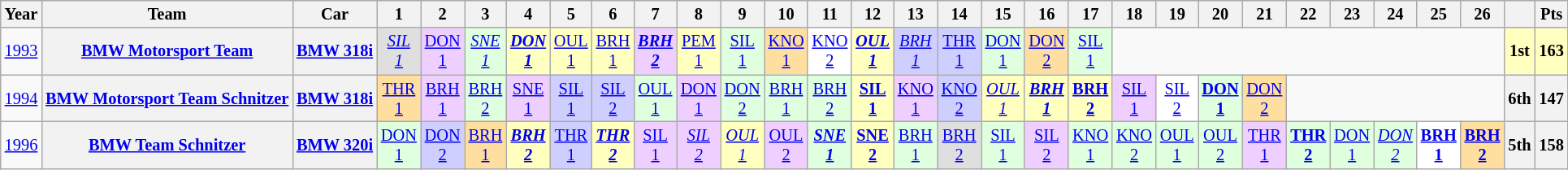<table class="wikitable" style="text-align:center; font-size:85%">
<tr>
<th>Year</th>
<th>Team</th>
<th>Car</th>
<th>1</th>
<th>2</th>
<th>3</th>
<th>4</th>
<th>5</th>
<th>6</th>
<th>7</th>
<th>8</th>
<th>9</th>
<th>10</th>
<th>11</th>
<th>12</th>
<th>13</th>
<th>14</th>
<th>15</th>
<th>16</th>
<th>17</th>
<th>18</th>
<th>19</th>
<th>20</th>
<th>21</th>
<th>22</th>
<th>23</th>
<th>24</th>
<th>25</th>
<th>26</th>
<th></th>
<th>Pts</th>
</tr>
<tr>
<td><a href='#'>1993</a></td>
<th nowrap><a href='#'>BMW Motorsport Team</a></th>
<th nowrap><a href='#'>BMW 318i</a></th>
<td style="background:#DFDFDF;"><em><a href='#'>SIL<br>1</a></em><br></td>
<td style="background:#EFCFFF;"><a href='#'>DON<br>1</a><br></td>
<td style="background:#DFFFDF;"><em><a href='#'>SNE<br>1</a></em><br></td>
<td style="background:#FFFFBF;"><strong><em><a href='#'>DON<br>1</a></em></strong><br></td>
<td style="background:#FFFFBF;"><a href='#'>OUL<br>1</a><br></td>
<td style="background:#FFFFBF;"><a href='#'>BRH<br>1</a><br></td>
<td style="background:#EFCFFF;"><strong><em><a href='#'>BRH<br>2</a></em></strong><br></td>
<td style="background:#FFFFBF;"><a href='#'>PEM<br>1</a><br></td>
<td style="background:#DFFFDF;"><a href='#'>SIL<br>1</a><br></td>
<td style="background:#FFDF9F;"><a href='#'>KNO<br>1</a><br></td>
<td style="background:#FFFFFF;"><a href='#'>KNO<br>2</a><br></td>
<td style="background:#FFFFBF;"><strong><em><a href='#'>OUL<br>1</a></em></strong><br></td>
<td style="background:#CFCFFF;"><em><a href='#'>BRH<br>1</a></em><br></td>
<td style="background:#CFCFFF;"><a href='#'>THR<br>1</a><br></td>
<td style="background:#DFFFDF;"><a href='#'>DON<br>1</a><br></td>
<td style="background:#FFDF9F;"><a href='#'>DON<br>2</a><br></td>
<td style="background:#DFFFDF;"><a href='#'>SIL<br>1</a><br></td>
<td colspan=9></td>
<td style="background:#FFFFBF;"><strong>1st</strong></td>
<td style="background:#FFFFBF;"><strong>163</strong></td>
</tr>
<tr>
<td><a href='#'>1994</a></td>
<th nowrap><a href='#'>BMW Motorsport Team Schnitzer</a></th>
<th nowrap><a href='#'>BMW 318i</a></th>
<td style="background:#FFDF9F;"><a href='#'>THR<br>1</a><br></td>
<td style="background:#EFCFFF;"><a href='#'>BRH<br>1</a><br></td>
<td style="background:#DFFFDF;"><a href='#'>BRH<br>2</a><br></td>
<td style="background:#EFCFFF;"><a href='#'>SNE<br>1</a><br></td>
<td style="background:#CFCFFF;"><a href='#'>SIL<br>1</a><br></td>
<td style="background:#CFCFFF;"><a href='#'>SIL<br>2</a><br></td>
<td style="background:#DFFFDF;"><a href='#'>OUL<br>1</a><br></td>
<td style="background:#EFCFFF;"><a href='#'>DON<br>1</a><br></td>
<td style="background:#DFFFDF;"><a href='#'>DON<br>2</a><br></td>
<td style="background:#DFFFDF;"><a href='#'>BRH<br>1</a><br></td>
<td style="background:#DFFFDF;"><a href='#'>BRH<br>2</a><br></td>
<td style="background:#FFFFBF;"><strong><a href='#'>SIL<br>1</a></strong><br></td>
<td style="background:#EFCFFF;"><a href='#'>KNO<br>1</a><br></td>
<td style="background:#CFCFFF;"><a href='#'>KNO<br>2</a><br></td>
<td style="background:#FFFFBF;"><em><a href='#'>OUL<br>1</a></em><br></td>
<td style="background:#FFFFBF;"><strong><em><a href='#'>BRH<br>1</a></em></strong><br></td>
<td style="background:#FFFFBF;"><strong><a href='#'>BRH<br>2</a></strong><br></td>
<td style="background:#EFCFFF;"><a href='#'>SIL<br>1</a><br></td>
<td style="background:#FFFFFF;"><a href='#'>SIL<br>2</a><br></td>
<td style="background:#DFFFDF;"><strong><a href='#'>DON<br>1</a></strong><br></td>
<td style="background:#FFDF9F;"><a href='#'>DON<br>2</a><br></td>
<td colspan=5></td>
<th>6th</th>
<th>147</th>
</tr>
<tr>
<td><a href='#'>1996</a></td>
<th nowrap><a href='#'>BMW Team Schnitzer</a></th>
<th nowrap><a href='#'>BMW 320i</a></th>
<td style="background:#DFFFDF;"><a href='#'>DON<br>1</a><br></td>
<td style="background:#CFCFFF;"><a href='#'>DON<br>2</a><br></td>
<td style="background:#FFDF9F;"><a href='#'>BRH<br>1</a><br></td>
<td style="background:#FFFFBF;"><strong><em><a href='#'>BRH<br>2</a></em></strong><br></td>
<td style="background:#CFCFFF;"><a href='#'>THR<br>1</a><br></td>
<td style="background:#FFFFBF;"><strong><em><a href='#'>THR<br>2</a></em></strong><br></td>
<td style="background:#EFCFFF;"><a href='#'>SIL<br>1</a><br></td>
<td style="background:#EFCFFF;"><em><a href='#'>SIL<br>2</a></em><br></td>
<td style="background:#FFFFBF;"><em><a href='#'>OUL<br>1</a></em><br></td>
<td style="background:#EFCFFF;"><a href='#'>OUL<br>2</a><br></td>
<td style="background:#DFFFDF;"><strong><em><a href='#'>SNE<br>1</a></em></strong><br></td>
<td style="background:#FFFFBF;"><strong><a href='#'>SNE<br>2</a></strong><br></td>
<td style="background:#DFFFDF;"><a href='#'>BRH<br>1</a><br></td>
<td style="background:#DFDFDF;"><a href='#'>BRH<br>2</a><br></td>
<td style="background:#DFFFDF;"><a href='#'>SIL<br>1</a><br></td>
<td style="background:#EFCFFF;"><a href='#'>SIL<br>2</a><br></td>
<td style="background:#DFFFDF;"><a href='#'>KNO<br>1</a><br></td>
<td style="background:#DFFFDF;"><a href='#'>KNO<br>2</a><br></td>
<td style="background:#DFFFDF;"><a href='#'>OUL<br>1</a><br></td>
<td style="background:#DFFFDF;"><a href='#'>OUL<br>2</a><br></td>
<td style="background:#EFCFFF;"><a href='#'>THR<br>1</a><br></td>
<td style="background:#DFFFDF;"><strong><a href='#'>THR<br>2</a></strong><br></td>
<td style="background:#DFFFDF;"><a href='#'>DON<br>1</a><br></td>
<td style="background:#DFFFDF;"><em><a href='#'>DON<br>2</a></em><br></td>
<td style="background:#FFFFFF;"><strong><a href='#'>BRH<br>1</a></strong><br></td>
<td style="background:#FFDF9F;"><strong><a href='#'>BRH<br>2</a></strong><br></td>
<th>5th</th>
<th>158</th>
</tr>
</table>
